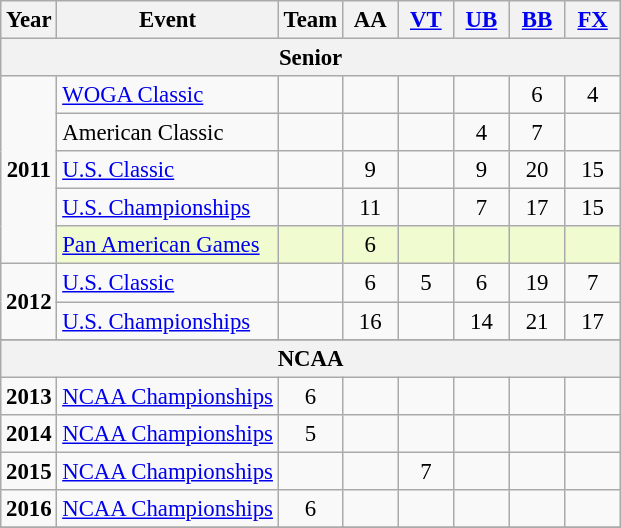<table class="wikitable" style="text-align:center; font-size:95%;">
<tr>
<th align=center>Year</th>
<th align=center>Event</th>
<th style="width:30px;">Team</th>
<th style="width:30px;">AA</th>
<th style="width:30px;"><a href='#'>VT</a></th>
<th style="width:30px;"><a href='#'>UB</a></th>
<th style="width:30px;"><a href='#'>BB</a></th>
<th style="width:30px;"><a href='#'>FX</a></th>
</tr>
<tr>
<th colspan="8"><strong>Senior</strong></th>
</tr>
<tr>
<td rowspan="5"><strong>2011</strong></td>
<td align=left><a href='#'>WOGA Classic</a></td>
<td></td>
<td></td>
<td></td>
<td></td>
<td>6</td>
<td>4</td>
</tr>
<tr>
<td align=left>American Classic</td>
<td></td>
<td></td>
<td></td>
<td>4</td>
<td>7</td>
<td></td>
</tr>
<tr>
<td align=left><a href='#'>U.S. Classic</a></td>
<td></td>
<td>9</td>
<td></td>
<td>9</td>
<td>20</td>
<td>15</td>
</tr>
<tr>
<td align=left><a href='#'>U.S. Championships</a></td>
<td></td>
<td>11</td>
<td></td>
<td>7</td>
<td>17</td>
<td>15</td>
</tr>
<tr bgcolor=#F0FCCF>
<td align=left><a href='#'>Pan American Games</a></td>
<td></td>
<td>6</td>
<td></td>
<td></td>
<td></td>
<td></td>
</tr>
<tr>
<td rowspan="2"><strong>2012</strong></td>
<td align=left><a href='#'>U.S. Classic</a></td>
<td></td>
<td>6</td>
<td>5</td>
<td>6</td>
<td>19</td>
<td>7</td>
</tr>
<tr>
<td align=left><a href='#'>U.S. Championships</a></td>
<td></td>
<td>16</td>
<td></td>
<td>14</td>
<td>21</td>
<td>17</td>
</tr>
<tr>
</tr>
<tr>
<th colspan="8"><strong>NCAA</strong></th>
</tr>
<tr>
<td rowspan="1"><strong>2013</strong></td>
<td align=left><a href='#'>NCAA Championships</a></td>
<td>6</td>
<td></td>
<td></td>
<td></td>
<td></td>
<td></td>
</tr>
<tr>
<td rowspan="1"><strong>2014</strong></td>
<td align=left><a href='#'>NCAA Championships</a></td>
<td>5</td>
<td></td>
<td></td>
<td></td>
<td></td>
<td></td>
</tr>
<tr>
<td rowspan="1"><strong>2015</strong></td>
<td align=left><a href='#'>NCAA Championships</a></td>
<td></td>
<td></td>
<td>7</td>
<td></td>
<td></td>
<td></td>
</tr>
<tr>
<td rowspan="1"><strong>2016</strong></td>
<td align=left><a href='#'>NCAA Championships</a></td>
<td>6</td>
<td></td>
<td></td>
<td></td>
<td></td>
<td></td>
</tr>
<tr>
</tr>
</table>
